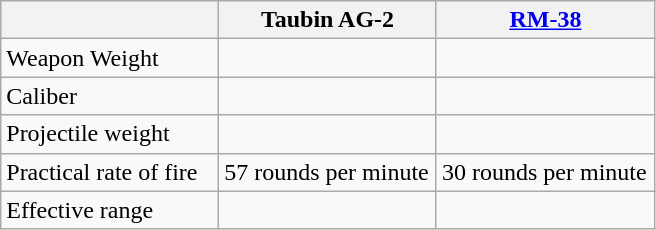<table class="wikitable">
<tr>
<th style="width:33%"></th>
<th style="width:33%">Taubin AG-2</th>
<th style="width:33%"><a href='#'>RM-38</a></th>
</tr>
<tr>
<td>Weapon Weight</td>
<td></td>
<td></td>
</tr>
<tr>
<td>Caliber</td>
<td></td>
<td></td>
</tr>
<tr>
<td>Projectile weight</td>
<td></td>
<td></td>
</tr>
<tr>
<td>Practical rate of fire</td>
<td>57 rounds per minute</td>
<td>30 rounds per minute</td>
</tr>
<tr>
<td>Effective range</td>
<td></td>
<td></td>
</tr>
</table>
